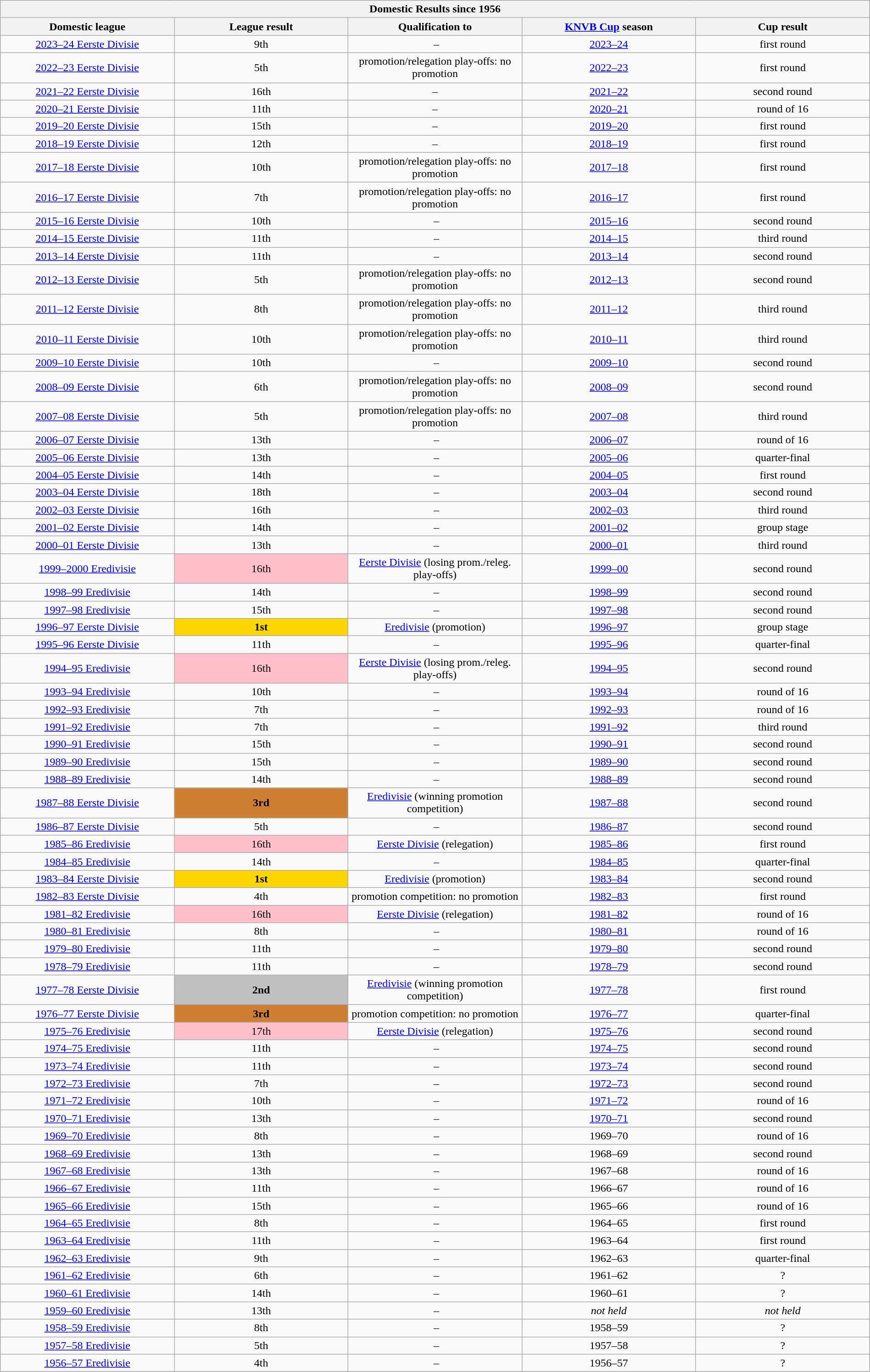<table class="wikitable collapsible collapsed" style="width: 100%; text-align: center;">
<tr>
<th colspan=5>Domestic Results since 1956</th>
</tr>
<tr>
<th style="width:20%;">Domestic league</th>
<th style="width:20%;">League result</th>
<th style="width:20%;">Qualification to</th>
<th style="width:20%;"><a href='#'>KNVB Cup</a> season</th>
<th style="width:20%;">Cup result</th>
</tr>
<tr>
<td><a href='#'>2023–24 Eerste Divisie</a></td>
<td>9th</td>
<td> –</td>
<td><a href='#'>2023–24</a></td>
<td>first round</td>
</tr>
<tr>
<td><a href='#'>2022–23 Eerste Divisie</a></td>
<td>5th</td>
<td>promotion/relegation play-offs: no promotion</td>
<td><a href='#'>2022–23</a></td>
<td>first round</td>
</tr>
<tr>
<td><a href='#'>2021–22 Eerste Divisie</a></td>
<td>16th</td>
<td>–</td>
<td><a href='#'>2021–22</a></td>
<td>second round</td>
</tr>
<tr>
<td><a href='#'>2020–21 Eerste Divisie</a></td>
<td>11th</td>
<td>–</td>
<td><a href='#'>2020–21</a></td>
<td>round of 16</td>
</tr>
<tr>
<td><a href='#'>2019–20 Eerste Divisie</a></td>
<td>15th</td>
<td>–</td>
<td><a href='#'>2019–20</a></td>
<td>first round</td>
</tr>
<tr>
<td><a href='#'>2018–19 Eerste Divisie</a></td>
<td>12th</td>
<td>–</td>
<td><a href='#'>2018–19</a></td>
<td>first round</td>
</tr>
<tr>
<td><a href='#'>2017–18 Eerste Divisie</a></td>
<td>10th</td>
<td>promotion/relegation play-offs: no promotion</td>
<td><a href='#'>2017–18</a></td>
<td>first round</td>
</tr>
<tr>
<td><a href='#'>2016–17 Eerste Divisie</a></td>
<td>7th</td>
<td>promotion/relegation play-offs: no promotion</td>
<td><a href='#'>2016–17</a></td>
<td>first round</td>
</tr>
<tr>
<td><a href='#'>2015–16 Eerste Divisie</a></td>
<td>10th</td>
<td> –</td>
<td><a href='#'>2015–16</a></td>
<td>second round</td>
</tr>
<tr>
<td><a href='#'>2014–15 Eerste Divisie</a></td>
<td>11th</td>
<td> –</td>
<td><a href='#'>2014–15</a></td>
<td>third round</td>
</tr>
<tr>
<td><a href='#'>2013–14 Eerste Divisie</a></td>
<td>11th</td>
<td> –</td>
<td><a href='#'>2013–14</a></td>
<td>second round</td>
</tr>
<tr>
<td><a href='#'>2012–13 Eerste Divisie</a></td>
<td>5th</td>
<td>promotion/relegation play-offs: no promotion</td>
<td><a href='#'>2012–13</a></td>
<td>second round</td>
</tr>
<tr>
<td><a href='#'>2011–12 Eerste Divisie</a></td>
<td>8th</td>
<td>promotion/relegation play-offs: no promotion</td>
<td><a href='#'>2011–12</a></td>
<td>third round</td>
</tr>
<tr>
<td><a href='#'>2010–11 Eerste Divisie</a></td>
<td>10th</td>
<td>promotion/relegation play-offs: no promotion</td>
<td><a href='#'>2010–11</a></td>
<td>third round</td>
</tr>
<tr>
<td><a href='#'>2009–10 Eerste Divisie</a></td>
<td>10th</td>
<td> –</td>
<td><a href='#'>2009–10</a></td>
<td>second round</td>
</tr>
<tr>
<td><a href='#'>2008–09 Eerste Divisie</a></td>
<td>6th</td>
<td>promotion/relegation play-offs: no promotion</td>
<td><a href='#'>2008–09</a></td>
<td>second round</td>
</tr>
<tr>
<td><a href='#'>2007–08 Eerste Divisie</a></td>
<td>5th</td>
<td>promotion/relegation play-offs: no promotion</td>
<td><a href='#'>2007–08</a></td>
<td>third round</td>
</tr>
<tr>
<td><a href='#'>2006–07 Eerste Divisie</a></td>
<td>13th</td>
<td> –</td>
<td><a href='#'>2006–07</a></td>
<td>round of 16</td>
</tr>
<tr>
<td><a href='#'>2005–06 Eerste Divisie</a></td>
<td>13th</td>
<td> –</td>
<td><a href='#'>2005–06</a></td>
<td>quarter-final</td>
</tr>
<tr>
<td><a href='#'>2004–05 Eerste Divisie</a></td>
<td>14th</td>
<td> –</td>
<td><a href='#'>2004–05</a></td>
<td>first round</td>
</tr>
<tr>
<td><a href='#'>2003–04 Eerste Divisie</a></td>
<td>18th</td>
<td> –</td>
<td><a href='#'>2003–04</a></td>
<td>second round</td>
</tr>
<tr>
<td><a href='#'>2002–03 Eerste Divisie</a></td>
<td>16th</td>
<td> –</td>
<td><a href='#'>2002–03</a></td>
<td>third round</td>
</tr>
<tr>
<td><a href='#'>2001–02 Eerste Divisie</a></td>
<td>14th</td>
<td> –</td>
<td><a href='#'>2001–02</a></td>
<td>group stage</td>
</tr>
<tr>
<td><a href='#'>2000–01 Eerste Divisie</a></td>
<td>13th</td>
<td> –</td>
<td><a href='#'>2000–01</a></td>
<td>third round</td>
</tr>
<tr>
<td><a href='#'>1999–2000 Eredivisie</a></td>
<td style="background: pink">16th</td>
<td><a href='#'>Eerste Divisie</a> (losing prom./releg. play-offs)</td>
<td><a href='#'>1999–00</a></td>
<td>second round</td>
</tr>
<tr>
<td><a href='#'>1998–99 Eredivisie</a></td>
<td>14th</td>
<td> –</td>
<td><a href='#'>1998–99</a></td>
<td>second round</td>
</tr>
<tr>
<td><a href='#'>1997–98 Eredivisie</a></td>
<td>15th</td>
<td> –</td>
<td><a href='#'>1997–98</a></td>
<td>second round</td>
</tr>
<tr>
<td><a href='#'>1996–97 Eerste Divisie</a></td>
<td style="background: gold"><strong>1st</strong></td>
<td><a href='#'>Eredivisie</a> (promotion)</td>
<td><a href='#'>1996–97</a></td>
<td>group stage</td>
</tr>
<tr>
<td><a href='#'>1995–96 Eerste Divisie</a></td>
<td>11th</td>
<td> –</td>
<td><a href='#'>1995–96</a></td>
<td>quarter-final</td>
</tr>
<tr>
<td><a href='#'>1994–95 Eredivisie</a></td>
<td style="background: pink">16th</td>
<td><a href='#'>Eerste Divisie</a> (losing prom./releg. play-offs)</td>
<td><a href='#'>1994–95</a></td>
<td>second round</td>
</tr>
<tr>
<td><a href='#'>1993–94 Eredivisie</a></td>
<td>10th</td>
<td> –</td>
<td><a href='#'>1993–94</a></td>
<td>round of 16</td>
</tr>
<tr>
<td><a href='#'>1992–93 Eredivisie</a></td>
<td>7th</td>
<td> –</td>
<td><a href='#'>1992–93</a></td>
<td>round of 16</td>
</tr>
<tr>
<td><a href='#'>1991–92 Eredivisie</a></td>
<td>7th</td>
<td> –</td>
<td><a href='#'>1991–92</a></td>
<td>third round</td>
</tr>
<tr>
<td><a href='#'>1990–91 Eredivisie</a></td>
<td>15th</td>
<td> –</td>
<td><a href='#'>1990–91</a></td>
<td>second round</td>
</tr>
<tr>
<td><a href='#'>1989–90 Eredivisie</a></td>
<td>15th</td>
<td> –</td>
<td><a href='#'>1989–90</a></td>
<td>second round</td>
</tr>
<tr>
<td><a href='#'>1988–89 Eredivisie</a></td>
<td>14th</td>
<td> –</td>
<td><a href='#'>1988–89</a></td>
<td>second round</td>
</tr>
<tr>
<td><a href='#'>1987–88 Eerste Divisie</a></td>
<td style="background: #CD7F32"><strong>3rd</strong></td>
<td><a href='#'>Eredivisie</a> (winning promotion competition)</td>
<td><a href='#'>1987–88</a></td>
<td>second round</td>
</tr>
<tr>
<td><a href='#'>1986–87 Eerste Divisie</a></td>
<td>5th</td>
<td> –</td>
<td><a href='#'>1986–87</a></td>
<td>second round</td>
</tr>
<tr>
<td><a href='#'>1985–86 Eredivisie</a></td>
<td style="background: pink">16th</td>
<td><a href='#'>Eerste Divisie</a> (relegation)</td>
<td><a href='#'>1985–86</a></td>
<td>first round</td>
</tr>
<tr>
<td><a href='#'>1984–85 Eredivisie</a></td>
<td>14th</td>
<td> –</td>
<td><a href='#'>1984–85</a></td>
<td>quarter-final</td>
</tr>
<tr>
<td><a href='#'>1983–84 Eerste Divisie</a></td>
<td style="background: gold"><strong>1st</strong></td>
<td><a href='#'>Eredivisie</a> (promotion)</td>
<td><a href='#'>1983–84</a></td>
<td>second round</td>
</tr>
<tr>
<td><a href='#'>1982–83 Eerste Divisie</a></td>
<td>4th</td>
<td>promotion competition: no promotion</td>
<td><a href='#'>1982–83</a></td>
<td>first round</td>
</tr>
<tr>
<td><a href='#'>1981–82 Eredivisie</a></td>
<td style="background: pink">16th</td>
<td><a href='#'>Eerste Divisie</a> (relegation)</td>
<td><a href='#'>1981–82</a></td>
<td>round of 16</td>
</tr>
<tr>
<td><a href='#'>1980–81 Eredivisie</a></td>
<td>8th</td>
<td> –</td>
<td><a href='#'>1980–81</a></td>
<td>round of 16</td>
</tr>
<tr>
<td><a href='#'>1979–80 Eredivisie</a></td>
<td>11th</td>
<td> –</td>
<td><a href='#'>1979–80</a></td>
<td>second round</td>
</tr>
<tr>
<td><a href='#'>1978–79 Eredivisie</a></td>
<td>11th</td>
<td> –</td>
<td><a href='#'>1978–79</a></td>
<td>second round</td>
</tr>
<tr>
<td><a href='#'>1977–78 Eerste Divisie</a></td>
<td style="background: silver"><strong>2nd</strong></td>
<td><a href='#'>Eredivisie</a> (winning promotion competition)</td>
<td><a href='#'>1977–78</a></td>
<td>first round</td>
</tr>
<tr>
<td><a href='#'>1976–77 Eerste Divisie</a></td>
<td style="background: #CD7F32"><strong>3rd</strong></td>
<td>promotion competition: no promotion</td>
<td><a href='#'>1976–77</a></td>
<td>quarter-final</td>
</tr>
<tr>
<td><a href='#'>1975–76 Eredivisie</a></td>
<td style="background: pink">17th</td>
<td><a href='#'>Eerste Divisie</a> (relegation)</td>
<td><a href='#'>1975–76</a></td>
<td>second round</td>
</tr>
<tr>
<td><a href='#'>1974–75 Eredivisie</a></td>
<td>11th</td>
<td> –</td>
<td><a href='#'>1974–75</a></td>
<td>second round</td>
</tr>
<tr>
<td><a href='#'>1973–74 Eredivisie</a></td>
<td>11th</td>
<td> –</td>
<td><a href='#'>1973–74</a></td>
<td>second round</td>
</tr>
<tr>
<td><a href='#'>1972–73 Eredivisie</a></td>
<td>7th</td>
<td> –</td>
<td><a href='#'>1972–73</a></td>
<td>second round</td>
</tr>
<tr>
<td><a href='#'>1971–72 Eredivisie</a></td>
<td>10th</td>
<td> –</td>
<td><a href='#'>1971–72</a></td>
<td>round of 16</td>
</tr>
<tr>
<td><a href='#'>1970–71 Eredivisie</a></td>
<td>13th</td>
<td> –</td>
<td><a href='#'>1970–71</a></td>
<td>second round</td>
</tr>
<tr>
<td><a href='#'>1969–70 Eredivisie</a></td>
<td>8th</td>
<td> –</td>
<td>1969–70</td>
<td>round of 16 </td>
</tr>
<tr>
<td><a href='#'>1968–69 Eredivisie</a></td>
<td>13th</td>
<td> –</td>
<td>1968–69</td>
<td>second round </td>
</tr>
<tr>
<td><a href='#'>1967–68 Eredivisie</a></td>
<td>13th</td>
<td> –</td>
<td>1967–68</td>
<td>round of 16 </td>
</tr>
<tr>
<td><a href='#'>1966–67 Eredivisie</a></td>
<td>11th</td>
<td> –</td>
<td>1966–67</td>
<td>round of 16 </td>
</tr>
<tr>
<td><a href='#'>1965–66 Eredivisie</a></td>
<td>15th</td>
<td> –</td>
<td>1965–66</td>
<td>round of 16 </td>
</tr>
<tr>
<td><a href='#'>1964–65 Eredivisie</a></td>
<td>8th</td>
<td> –</td>
<td>1964–65</td>
<td>first round </td>
</tr>
<tr>
<td><a href='#'>1963–64 Eredivisie</a></td>
<td>11th</td>
<td> –</td>
<td>1963–64</td>
<td>first round </td>
</tr>
<tr>
<td><a href='#'>1962–63 Eredivisie</a></td>
<td>9th</td>
<td> –</td>
<td>1962–63</td>
<td>quarter-final </td>
</tr>
<tr>
<td><a href='#'>1961–62 Eredivisie</a></td>
<td>6th</td>
<td> –</td>
<td>1961–62</td>
<td>? </td>
</tr>
<tr>
<td><a href='#'>1960–61 Eredivisie</a></td>
<td>14th</td>
<td> –</td>
<td>1960–61</td>
<td>? </td>
</tr>
<tr>
<td><a href='#'>1959–60 Eredivisie</a></td>
<td>13th</td>
<td> –</td>
<td><em>not held</em></td>
<td><em>not held</em></td>
</tr>
<tr>
<td><a href='#'>1958–59 Eredivisie</a></td>
<td>8th</td>
<td> –</td>
<td>1958–59</td>
<td>? </td>
</tr>
<tr>
<td><a href='#'>1957–58 Eredivisie</a></td>
<td>5th</td>
<td> –</td>
<td>1957–58</td>
<td>? </td>
</tr>
<tr>
<td><a href='#'>1956–57 Eredivisie</a></td>
<td>4th</td>
<td> –</td>
<td>1956–57</td>
<td>? </td>
</tr>
</table>
